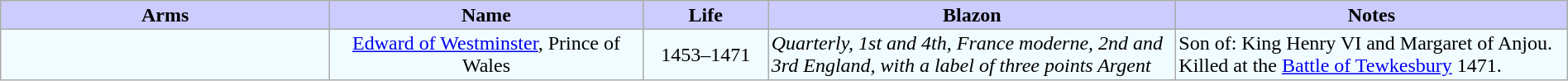<table width="100%" border="1" cellpadding="2" cellspacing="0" style="margin: 0.5em 0.3em 0.5em 0; background: #f9f9f9; border: 1px #aaa solid; border-collapse: collapse;">
<tr>
<th width="21%" bgcolor = "#ccccff">Arms</th>
<th width="20%" bgcolor = "#ccccff">Name</th>
<th width="8%" bgcolor = "#ccccff">Life</th>
<th width="26%" bgcolor = "#ccccff">Blazon</th>
<th width="26%" bgcolor = "#ccccff">Notes</th>
</tr>
<tr bgcolor=f0fcff>
<td align="center"></td>
<td align="center"><a href='#'>Edward of Westminster</a>, Prince of Wales</td>
<td align="center">1453–1471</td>
<td><em>Quarterly, 1st and 4th, France moderne, 2nd and 3rd England, with a label of three points Argent</em></td>
<td>Son of: King Henry VI and Margaret of Anjou.<br>Killed at the <a href='#'>Battle of Tewkesbury</a> 1471.</td>
</tr>
</table>
